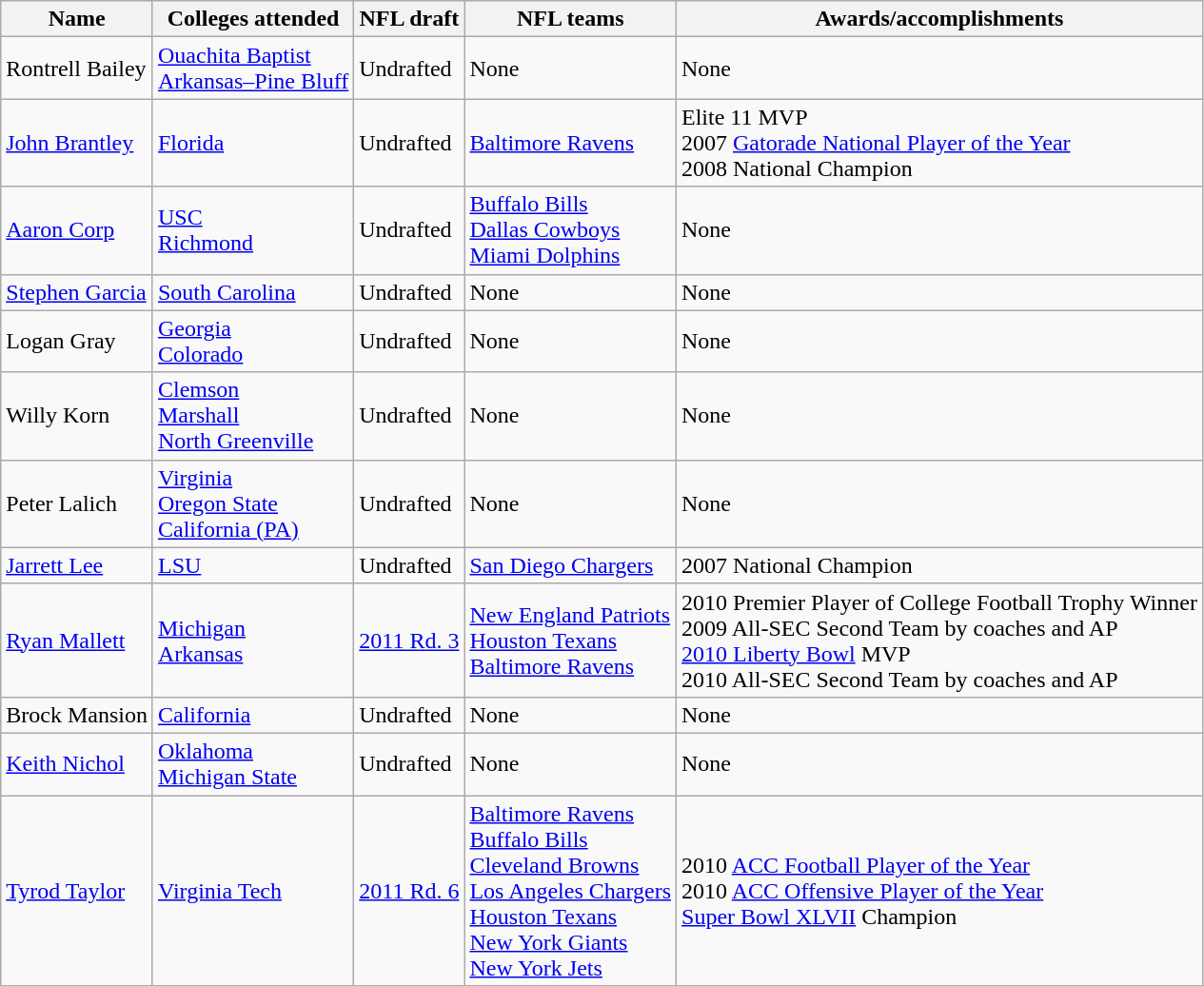<table class="wikitable">
<tr>
<th>Name</th>
<th>Colleges attended</th>
<th>NFL draft</th>
<th>NFL teams</th>
<th>Awards/accomplishments</th>
</tr>
<tr>
<td>Rontrell Bailey</td>
<td><a href='#'>Ouachita Baptist</a><br><a href='#'>Arkansas–Pine Bluff</a></td>
<td>Undrafted</td>
<td>None</td>
<td>None</td>
</tr>
<tr>
<td><a href='#'>John Brantley</a></td>
<td><a href='#'>Florida</a></td>
<td>Undrafted</td>
<td><a href='#'>Baltimore Ravens</a></td>
<td>Elite 11 MVP<br>2007 <a href='#'>Gatorade National Player of the Year</a><br>2008 National Champion</td>
</tr>
<tr>
<td><a href='#'>Aaron Corp</a></td>
<td><a href='#'>USC</a> <br><a href='#'>Richmond</a></td>
<td>Undrafted</td>
<td><a href='#'>Buffalo Bills</a><br><a href='#'>Dallas Cowboys</a><br><a href='#'>Miami Dolphins</a></td>
<td>None</td>
</tr>
<tr>
<td><a href='#'>Stephen Garcia</a></td>
<td><a href='#'>South Carolina</a></td>
<td>Undrafted</td>
<td>None</td>
<td>None</td>
</tr>
<tr>
<td>Logan Gray</td>
<td><a href='#'>Georgia</a><br><a href='#'>Colorado</a></td>
<td>Undrafted</td>
<td>None</td>
<td>None</td>
</tr>
<tr>
<td>Willy Korn</td>
<td><a href='#'>Clemson</a><br><a href='#'>Marshall</a><br><a href='#'>North Greenville</a></td>
<td>Undrafted</td>
<td>None</td>
<td>None</td>
</tr>
<tr>
<td>Peter Lalich</td>
<td><a href='#'>Virginia</a><br><a href='#'>Oregon State</a><br><a href='#'>California (PA)</a></td>
<td>Undrafted</td>
<td>None</td>
<td>None</td>
</tr>
<tr>
<td><a href='#'>Jarrett Lee</a></td>
<td><a href='#'>LSU</a></td>
<td>Undrafted</td>
<td><a href='#'>San Diego Chargers</a></td>
<td>2007 National Champion</td>
</tr>
<tr>
<td><a href='#'>Ryan Mallett</a></td>
<td><a href='#'>Michigan</a><br><a href='#'>Arkansas</a></td>
<td><a href='#'>2011 Rd. 3</a></td>
<td><a href='#'>New England Patriots</a> <br><a href='#'>Houston Texans</a><br><a href='#'>Baltimore Ravens</a></td>
<td>2010 Premier Player of College Football Trophy Winner<br>2009 All-SEC Second Team by coaches and AP<br><a href='#'>2010 Liberty Bowl</a> MVP<br>2010 All-SEC Second Team by coaches and AP</td>
</tr>
<tr>
<td>Brock Mansion</td>
<td><a href='#'>California</a></td>
<td>Undrafted</td>
<td>None</td>
<td>None</td>
</tr>
<tr>
<td><a href='#'>Keith Nichol</a></td>
<td><a href='#'>Oklahoma</a><br><a href='#'>Michigan State</a></td>
<td>Undrafted</td>
<td>None</td>
<td>None</td>
</tr>
<tr>
<td><a href='#'>Tyrod Taylor</a></td>
<td><a href='#'>Virginia Tech</a></td>
<td><a href='#'>2011 Rd. 6</a></td>
<td><a href='#'>Baltimore Ravens</a><br><a href='#'>Buffalo Bills</a><br><a href='#'>Cleveland Browns</a><br><a href='#'>Los Angeles Chargers</a><br><a href='#'>Houston Texans</a><br><a href='#'>New York Giants</a><br><a href='#'>New York Jets</a></td>
<td>2010 <a href='#'>ACC Football Player of the Year</a><br>2010 <a href='#'>ACC Offensive Player of the Year</a><br><a href='#'>Super Bowl XLVII</a> Champion</td>
</tr>
</table>
